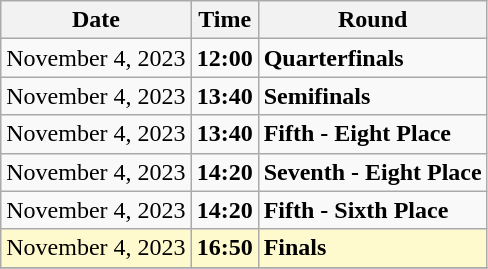<table class="wikitable">
<tr>
<th>Date</th>
<th>Time</th>
<th>Round</th>
</tr>
<tr>
<td>November 4, 2023</td>
<td><strong>12:00</strong></td>
<td><strong>Quarterfinals</strong></td>
</tr>
<tr>
<td>November 4, 2023</td>
<td><strong>13:40</strong></td>
<td><strong>Semifinals</strong></td>
</tr>
<tr>
<td>November 4, 2023</td>
<td><strong>13:40</strong></td>
<td><strong>Fifth - Eight Place</strong></td>
</tr>
<tr>
<td>November 4, 2023</td>
<td><strong>14:20</strong></td>
<td><strong>Seventh - Eight Place</strong></td>
</tr>
<tr>
<td>November 4, 2023</td>
<td><strong>14:20</strong></td>
<td><strong>Fifth - Sixth Place</strong></td>
</tr>
<tr style=background:lemonchiffon>
<td>November 4, 2023</td>
<td><strong>16:50</strong></td>
<td><strong>Finals</strong></td>
</tr>
<tr>
</tr>
</table>
